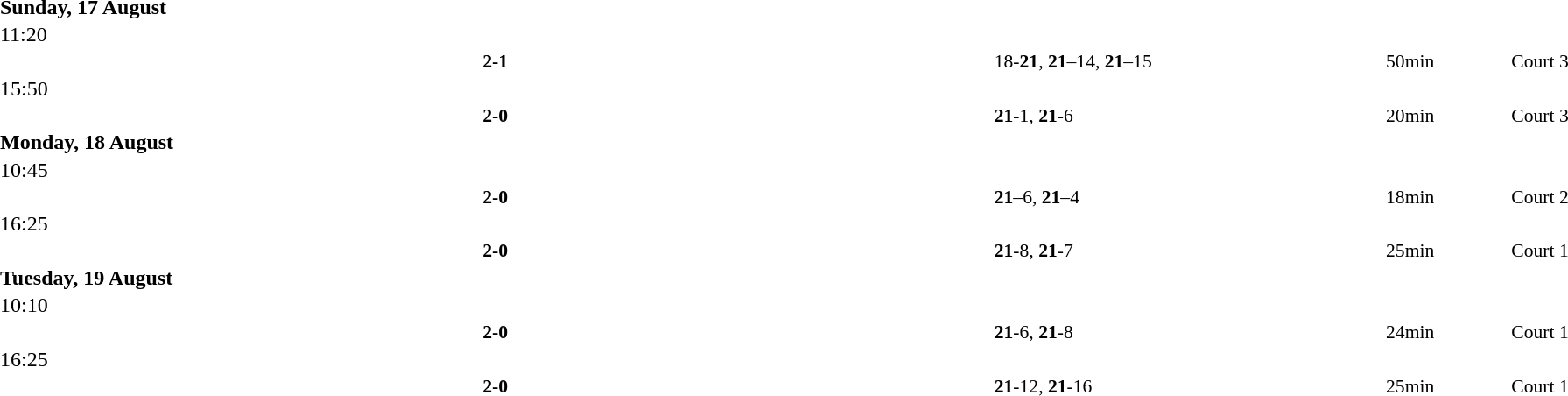<table style="width:100%;" cellspacing="1">
<tr>
<th width=25%></th>
<th width=10%></th>
<th width=25%></th>
</tr>
<tr>
<td><strong>Sunday, 17 August</strong></td>
</tr>
<tr>
<td>11:20</td>
</tr>
<tr style=font-size:90%>
<td align=right><strong></strong></td>
<td align=center><strong> 2-1 </strong></td>
<td></td>
<td>18-<strong>21</strong>, <strong>21</strong>–14, <strong>21</strong>–15</td>
<td>50min</td>
<td>Court 3</td>
</tr>
<tr>
<td>15:50</td>
</tr>
<tr style=font-size:90%>
<td align=right><strong></strong></td>
<td align=center><strong> 2-0 </strong></td>
<td></td>
<td><strong>21</strong>-1, <strong>21</strong>-6</td>
<td>20min</td>
<td>Court 3</td>
</tr>
<tr>
<td><strong>Monday, 18 August</strong></td>
</tr>
<tr>
<td>10:45</td>
</tr>
<tr style=font-size:90%>
<td align=right><strong></strong></td>
<td align=center><strong> 2-0 </strong></td>
<td></td>
<td><strong>21</strong>–6, <strong>21</strong>–4</td>
<td>18min</td>
<td>Court 2</td>
</tr>
<tr>
<td>16:25</td>
</tr>
<tr style=font-size:90%>
<td align=right><strong></strong></td>
<td align=center><strong> 2-0 </strong></td>
<td></td>
<td><strong>21</strong>-8, <strong>21</strong>-7</td>
<td>25min</td>
<td>Court 1</td>
</tr>
<tr>
<td><strong>Tuesday, 19 August</strong></td>
</tr>
<tr>
<td>10:10</td>
</tr>
<tr style=font-size:90%>
<td align=right><strong></strong></td>
<td align=center><strong> 2-0 </strong></td>
<td></td>
<td><strong>21</strong>-6, <strong>21</strong>-8</td>
<td>24min</td>
<td>Court 1</td>
</tr>
<tr>
<td>16:25</td>
</tr>
<tr style=font-size:90%>
<td align=right><strong></strong></td>
<td align=center><strong> 2-0 </strong></td>
<td></td>
<td><strong>21</strong>-12, <strong>21</strong>-16</td>
<td>25min</td>
<td>Court 1</td>
</tr>
</table>
